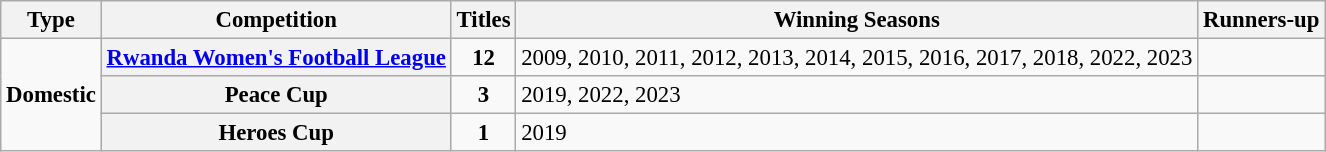<table class="wikitable plainrowheaders" style="font-size:95%; text-align:center;">
<tr>
<th style="width:5">Type</th>
<th style="width:5">Competition</th>
<th style="width:5">Titles</th>
<th style="width:5">Winning Seasons</th>
<th style="width:5">Runners-up</th>
</tr>
<tr>
<td rowspan="3"><strong>Domestic</strong></td>
<th scope=col><a href='#'>Rwanda Women's Football League</a></th>
<td><strong>12</strong></td>
<td align="left">2009, 2010, 2011, 2012, 2013, 2014, 2015, 2016, 2017, 2018, 2022, 2023</td>
<td align="left"></td>
</tr>
<tr>
<th scope=col>Peace Cup</th>
<td><strong>3</strong></td>
<td align="left">2019, 2022, 2023</td>
<td align="left"></td>
</tr>
<tr>
<th scope=col>Heroes Cup</th>
<td><strong>1</strong></td>
<td align="left">2019</td>
<td align="left"></td>
</tr>
</table>
